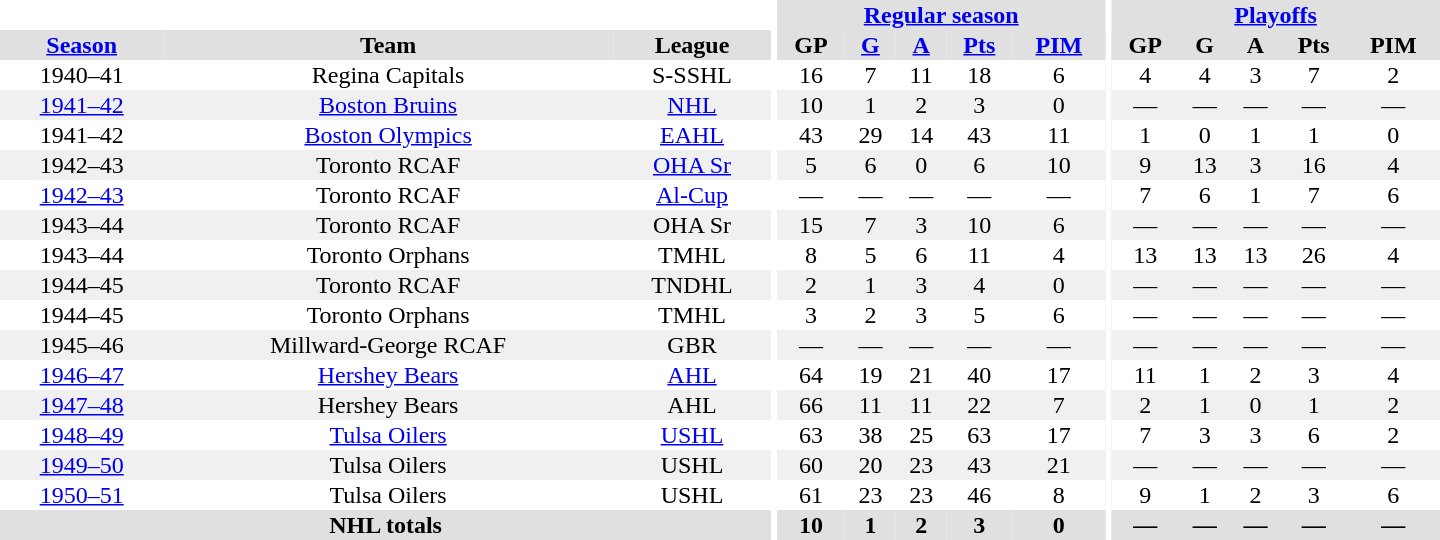<table border="0" cellpadding="1" cellspacing="0" style="text-align:center; width:60em">
<tr bgcolor="#e0e0e0">
<th colspan="3" bgcolor="#ffffff"></th>
<th rowspan="100" bgcolor="#ffffff"></th>
<th colspan="5"><a href='#'>Regular season</a></th>
<th rowspan="100" bgcolor="#ffffff"></th>
<th colspan="5"><a href='#'>Playoffs</a></th>
</tr>
<tr bgcolor="#e0e0e0">
<th><a href='#'>Season</a></th>
<th>Team</th>
<th>League</th>
<th>GP</th>
<th><a href='#'>G</a></th>
<th><a href='#'>A</a></th>
<th><a href='#'>Pts</a></th>
<th><a href='#'>PIM</a></th>
<th>GP</th>
<th>G</th>
<th>A</th>
<th>Pts</th>
<th>PIM</th>
</tr>
<tr>
<td>1940–41</td>
<td>Regina Capitals</td>
<td>S-SSHL</td>
<td>16</td>
<td>7</td>
<td>11</td>
<td>18</td>
<td>6</td>
<td>4</td>
<td>4</td>
<td>3</td>
<td>7</td>
<td>2</td>
</tr>
<tr bgcolor="#f0f0f0">
<td><a href='#'>1941–42</a></td>
<td><a href='#'>Boston Bruins</a></td>
<td><a href='#'>NHL</a></td>
<td>10</td>
<td>1</td>
<td>2</td>
<td>3</td>
<td>0</td>
<td>—</td>
<td>—</td>
<td>—</td>
<td>—</td>
<td>—</td>
</tr>
<tr>
<td>1941–42</td>
<td><a href='#'>Boston Olympics</a></td>
<td><a href='#'>EAHL</a></td>
<td>43</td>
<td>29</td>
<td>14</td>
<td>43</td>
<td>11</td>
<td>1</td>
<td>0</td>
<td>1</td>
<td>1</td>
<td>0</td>
</tr>
<tr bgcolor="#f0f0f0">
<td>1942–43</td>
<td>Toronto RCAF</td>
<td><a href='#'>OHA Sr</a></td>
<td>5</td>
<td>6</td>
<td>0</td>
<td>6</td>
<td>10</td>
<td>9</td>
<td>13</td>
<td>3</td>
<td>16</td>
<td>4</td>
</tr>
<tr>
<td><a href='#'>1942–43</a></td>
<td>Toronto RCAF</td>
<td><a href='#'>Al-Cup</a></td>
<td>—</td>
<td>—</td>
<td>—</td>
<td>—</td>
<td>—</td>
<td>7</td>
<td>6</td>
<td>1</td>
<td>7</td>
<td>6</td>
</tr>
<tr bgcolor="#f0f0f0">
<td>1943–44</td>
<td>Toronto RCAF</td>
<td>OHA Sr</td>
<td>15</td>
<td>7</td>
<td>3</td>
<td>10</td>
<td>6</td>
<td>—</td>
<td>—</td>
<td>—</td>
<td>—</td>
<td>—</td>
</tr>
<tr>
<td>1943–44</td>
<td>Toronto Orphans</td>
<td>TMHL</td>
<td>8</td>
<td>5</td>
<td>6</td>
<td>11</td>
<td>4</td>
<td>13</td>
<td>13</td>
<td>13</td>
<td>26</td>
<td>4</td>
</tr>
<tr bgcolor="#f0f0f0">
<td>1944–45</td>
<td>Toronto RCAF</td>
<td>TNDHL</td>
<td>2</td>
<td>1</td>
<td>3</td>
<td>4</td>
<td>0</td>
<td>—</td>
<td>—</td>
<td>—</td>
<td>—</td>
<td>—</td>
</tr>
<tr>
<td>1944–45</td>
<td>Toronto Orphans</td>
<td>TMHL</td>
<td>3</td>
<td>2</td>
<td>3</td>
<td>5</td>
<td>6</td>
<td>—</td>
<td>—</td>
<td>—</td>
<td>—</td>
<td>—</td>
</tr>
<tr bgcolor="#f0f0f0">
<td>1945–46</td>
<td>Millward-George RCAF</td>
<td>GBR</td>
<td>—</td>
<td>—</td>
<td>—</td>
<td>—</td>
<td>—</td>
<td>—</td>
<td>—</td>
<td>—</td>
<td>—</td>
<td>—</td>
</tr>
<tr>
<td><a href='#'>1946–47</a></td>
<td><a href='#'>Hershey Bears</a></td>
<td><a href='#'>AHL</a></td>
<td>64</td>
<td>19</td>
<td>21</td>
<td>40</td>
<td>17</td>
<td>11</td>
<td>1</td>
<td>2</td>
<td>3</td>
<td>4</td>
</tr>
<tr bgcolor="#f0f0f0">
<td><a href='#'>1947–48</a></td>
<td>Hershey Bears</td>
<td>AHL</td>
<td>66</td>
<td>11</td>
<td>11</td>
<td>22</td>
<td>7</td>
<td>2</td>
<td>1</td>
<td>0</td>
<td>1</td>
<td>2</td>
</tr>
<tr>
<td><a href='#'>1948–49</a></td>
<td><a href='#'>Tulsa Oilers</a></td>
<td><a href='#'>USHL</a></td>
<td>63</td>
<td>38</td>
<td>25</td>
<td>63</td>
<td>17</td>
<td>7</td>
<td>3</td>
<td>3</td>
<td>6</td>
<td>2</td>
</tr>
<tr bgcolor="#f0f0f0">
<td><a href='#'>1949–50</a></td>
<td>Tulsa Oilers</td>
<td>USHL</td>
<td>60</td>
<td>20</td>
<td>23</td>
<td>43</td>
<td>21</td>
<td>—</td>
<td>—</td>
<td>—</td>
<td>—</td>
<td>—</td>
</tr>
<tr>
<td><a href='#'>1950–51</a></td>
<td>Tulsa Oilers</td>
<td>USHL</td>
<td>61</td>
<td>23</td>
<td>23</td>
<td>46</td>
<td>8</td>
<td>9</td>
<td>1</td>
<td>2</td>
<td>3</td>
<td>6</td>
</tr>
<tr bgcolor="#e0e0e0">
<th colspan="3">NHL totals</th>
<th>10</th>
<th>1</th>
<th>2</th>
<th>3</th>
<th>0</th>
<th>—</th>
<th>—</th>
<th>—</th>
<th>—</th>
<th>—</th>
</tr>
</table>
